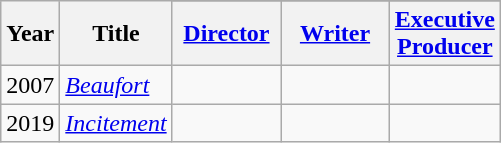<table class="wikitable plainrowheaders">
<tr>
<th rowspan="2">Year</th>
<th rowspan="2">Title</th>
</tr>
<tr>
<th width=65><a href='#'>Director</a></th>
<th width=65><a href='#'>Writer</a></th>
<th width=65><a href='#'>Executive<br>Producer</a></th>
</tr>
<tr>
<td>2007</td>
<td><em><a href='#'>Beaufort</a></em></td>
<td></td>
<td></td>
<td></td>
</tr>
<tr>
<td>2019</td>
<td><em><a href='#'>Incitement</a></em></td>
<td></td>
<td></td>
<td></td>
</tr>
</table>
